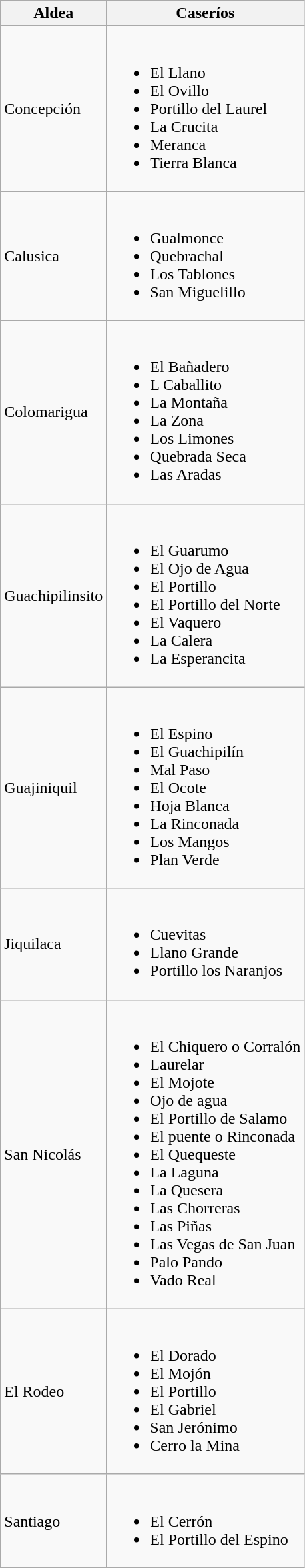<table class="wikitable">
<tr>
<th>Aldea</th>
<th>Caseríos</th>
</tr>
<tr>
<td>Concepción</td>
<td><br><ul><li>El Llano</li><li>El Ovillo</li><li>Portillo del Laurel</li><li>La Crucita</li><li>Meranca</li><li>Tierra Blanca</li></ul></td>
</tr>
<tr>
<td>Calusica</td>
<td><br><ul><li>Gualmonce</li><li>Quebrachal</li><li>Los Tablones</li><li>San Miguelillo</li></ul></td>
</tr>
<tr>
<td>Colomarigua</td>
<td><br><ul><li>El Bañadero</li><li>L Caballito</li><li>La Montaña</li><li>La Zona</li><li>Los Limones</li><li>Quebrada Seca</li><li>Las Aradas</li></ul></td>
</tr>
<tr>
<td>Guachipilinsito</td>
<td><br><ul><li>El Guarumo</li><li>El Ojo de Agua</li><li>El Portillo</li><li>El Portillo del Norte</li><li>El Vaquero</li><li>La Calera</li><li>La Esperancita</li></ul></td>
</tr>
<tr>
<td>Guajiniquil</td>
<td><br><ul><li>El Espino</li><li>El Guachipilín</li><li>Mal Paso</li><li>El Ocote</li><li>Hoja Blanca</li><li>La Rinconada</li><li>Los Mangos</li><li>Plan Verde</li></ul></td>
</tr>
<tr>
<td>Jiquilaca</td>
<td><br><ul><li>Cuevitas</li><li>Llano Grande</li><li>Portillo los Naranjos</li></ul></td>
</tr>
<tr>
<td>San Nicolás</td>
<td><br><ul><li>El Chiquero o Corralón</li><li>Laurelar</li><li>El Mojote</li><li>Ojo de agua</li><li>El Portillo de Salamo</li><li>El puente o Rinconada</li><li>El Quequeste</li><li>La Laguna</li><li>La Quesera</li><li>Las Chorreras</li><li>Las Piñas</li><li>Las Vegas de San Juan</li><li>Palo Pando</li><li>Vado Real</li></ul></td>
</tr>
<tr>
<td>El Rodeo</td>
<td><br><ul><li>El Dorado</li><li>El Mojón</li><li>El Portillo</li><li>El Gabriel</li><li>San Jerónimo</li><li>Cerro la Mina</li></ul></td>
</tr>
<tr>
<td>Santiago</td>
<td><br><ul><li>El Cerrón</li><li>El Portillo del Espino</li></ul></td>
</tr>
</table>
